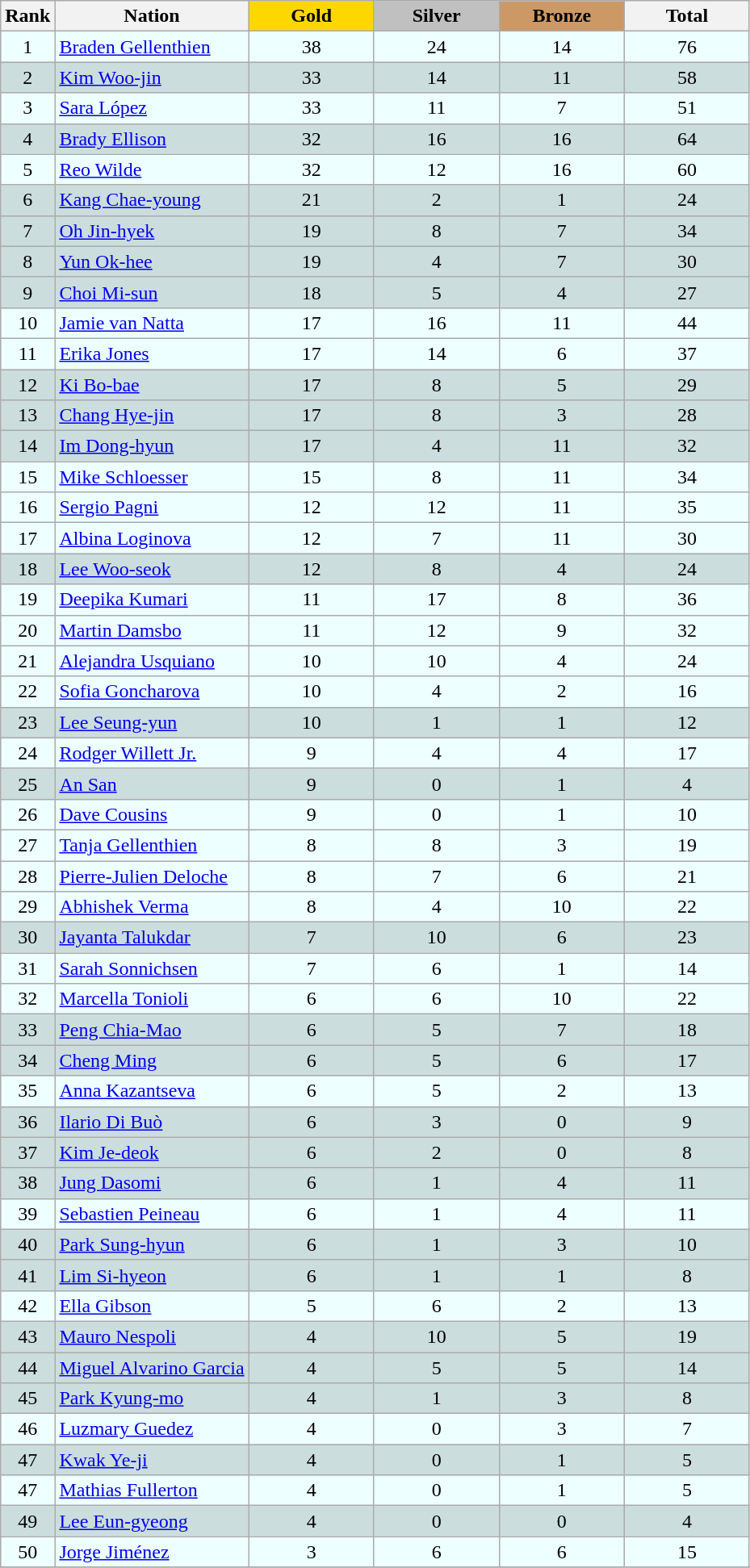<table class="wikitable sortable plainrowheaders" style="text-align: center">
<tr>
<th>Rank</th>
<th>Nation</th>
<th style="background-color:gold; width:6em;">Gold</th>
<th style="background-color:silver; width:6em;">Silver</th>
<th style="background-color:#cc9966; width:6em;">Bronze</th>
<th style="width:6em;">Total</th>
</tr>
<tr style="background:#eff;">
<td>1</td>
<td align=left> <a href='#'>Braden Gellenthien</a></td>
<td>38</td>
<td>24</td>
<td>14</td>
<td>76</td>
</tr>
<tr style="background:#cdd;">
<td>2</td>
<td align=left> <a href='#'>Kim Woo-jin</a></td>
<td>33</td>
<td>14</td>
<td>11</td>
<td>58</td>
</tr>
<tr style="background:#eff;">
<td>3</td>
<td align=left> <a href='#'>Sara López</a></td>
<td>33</td>
<td>11</td>
<td>7</td>
<td>51</td>
</tr>
<tr style="background:#cdd;">
<td>4</td>
<td align=left> <a href='#'>Brady Ellison</a></td>
<td>32</td>
<td>16</td>
<td>16</td>
<td>64</td>
</tr>
<tr style="background:#eff;">
<td>5</td>
<td align=left> <a href='#'>Reo Wilde</a></td>
<td>32</td>
<td>12</td>
<td>16</td>
<td>60</td>
</tr>
<tr style="background:#cdd;">
<td>6</td>
<td align=left> <a href='#'>Kang Chae-young</a></td>
<td>21</td>
<td>2</td>
<td>1</td>
<td>24</td>
</tr>
<tr style="background:#cdd;">
<td>7</td>
<td align=left> <a href='#'>Oh Jin-hyek</a></td>
<td>19</td>
<td>8</td>
<td>7</td>
<td>34</td>
</tr>
<tr style="background:#cdd;">
<td>8</td>
<td align=left> <a href='#'>Yun Ok-hee</a></td>
<td>19</td>
<td>4</td>
<td>7</td>
<td>30</td>
</tr>
<tr style="background:#cdd;">
<td>9</td>
<td align=left> <a href='#'>Choi Mi-sun</a></td>
<td>18</td>
<td>5</td>
<td>4</td>
<td>27</td>
</tr>
<tr style="background:#eff;">
<td>10</td>
<td align=left> <a href='#'>Jamie van Natta</a></td>
<td>17</td>
<td>16</td>
<td>11</td>
<td>44</td>
</tr>
<tr style="background:#eff;">
<td>11</td>
<td align=left> <a href='#'>Erika Jones</a></td>
<td>17</td>
<td>14</td>
<td>6</td>
<td>37</td>
</tr>
<tr style="background:#cdd;">
<td>12</td>
<td align=left> <a href='#'>Ki Bo-bae</a></td>
<td>17</td>
<td>8</td>
<td>5</td>
<td>29</td>
</tr>
<tr style="background:#cdd;">
<td>13</td>
<td align=left> <a href='#'>Chang Hye-jin</a></td>
<td>17</td>
<td>8</td>
<td>3</td>
<td>28</td>
</tr>
<tr style="background:#cdd;">
<td>14</td>
<td align=left> <a href='#'>Im Dong-hyun</a></td>
<td>17</td>
<td>4</td>
<td>11</td>
<td>32</td>
</tr>
<tr style="background:#eff;">
<td>15</td>
<td align=left> <a href='#'>Mike Schloesser</a></td>
<td>15</td>
<td>8</td>
<td>11</td>
<td>34</td>
</tr>
<tr style="background:#eff;">
<td>16</td>
<td align=left> <a href='#'>Sergio Pagni</a></td>
<td>12</td>
<td>12</td>
<td>11</td>
<td>35</td>
</tr>
<tr style="background:#eff;">
<td>17</td>
<td align=left> <a href='#'>Albina Loginova</a></td>
<td>12</td>
<td>7</td>
<td>11</td>
<td>30</td>
</tr>
<tr style="background:#cdd;">
<td>18</td>
<td align=left> <a href='#'>Lee Woo-seok</a></td>
<td>12</td>
<td>8</td>
<td>4</td>
<td>24</td>
</tr>
<tr style="background:#eff;">
<td>19</td>
<td align=left> <a href='#'>Deepika Kumari</a></td>
<td>11</td>
<td>17</td>
<td>8</td>
<td>36</td>
</tr>
<tr style="background:#eff;">
<td>20</td>
<td align=left> <a href='#'>Martin Damsbo</a></td>
<td>11</td>
<td>12</td>
<td>9</td>
<td>32</td>
</tr>
<tr style="background:#eff;">
<td>21</td>
<td align=left> <a href='#'>Alejandra Usquiano</a></td>
<td>10</td>
<td>10</td>
<td>4</td>
<td>24</td>
</tr>
<tr style="background:#eff;">
<td>22</td>
<td align=left> <a href='#'>Sofia Goncharova</a></td>
<td>10</td>
<td>4</td>
<td>2</td>
<td>16</td>
</tr>
<tr style="background:#cdd;">
<td>23</td>
<td align=left> <a href='#'>Lee Seung-yun</a></td>
<td>10</td>
<td>1</td>
<td>1</td>
<td>12</td>
</tr>
<tr style="background:#eff;">
<td>24</td>
<td align=left> <a href='#'>Rodger Willett Jr.</a></td>
<td>9</td>
<td>4</td>
<td>4</td>
<td>17</td>
</tr>
<tr style="background:#cdd;">
<td>25</td>
<td align=left> <a href='#'>An San</a></td>
<td>9</td>
<td>0</td>
<td>1</td>
<td>4</td>
</tr>
<tr style="background:#eff;">
<td>26</td>
<td align=left> <a href='#'>Dave Cousins</a></td>
<td>9</td>
<td>0</td>
<td>1</td>
<td>10</td>
</tr>
<tr style="background:#eff;">
<td>27</td>
<td align=left> <a href='#'>Tanja Gellenthien</a></td>
<td>8</td>
<td>8</td>
<td>3</td>
<td>19</td>
</tr>
<tr style="background:#eff;">
<td>28</td>
<td align=left> <a href='#'>Pierre-Julien Deloche</a></td>
<td>8</td>
<td>7</td>
<td>6</td>
<td>21</td>
</tr>
<tr style="background:#eff;">
<td>29</td>
<td align=left> <a href='#'>Abhishek Verma</a></td>
<td>8</td>
<td>4</td>
<td>10</td>
<td>22</td>
</tr>
<tr style="background:#cdd;">
<td>30</td>
<td align=left> <a href='#'>Jayanta Talukdar</a></td>
<td>7</td>
<td>10</td>
<td>6</td>
<td>23</td>
</tr>
<tr style="background:#eff;">
<td>31</td>
<td align=left> <a href='#'>Sarah Sonnichsen</a></td>
<td>7</td>
<td>6</td>
<td>1</td>
<td>14</td>
</tr>
<tr style="background:#eff;">
<td>32</td>
<td align=left> <a href='#'>Marcella Tonioli</a></td>
<td>6</td>
<td>6</td>
<td>10</td>
<td>22</td>
</tr>
<tr style="background:#cdd;">
<td>33</td>
<td align=left> <a href='#'>Peng Chia-Mao</a></td>
<td>6</td>
<td>5</td>
<td>7</td>
<td>18</td>
</tr>
<tr style="background:#cdd;">
<td>34</td>
<td align=left> <a href='#'>Cheng Ming</a></td>
<td>6</td>
<td>5</td>
<td>6</td>
<td>17</td>
</tr>
<tr style="background:#eff;">
<td>35</td>
<td align=left> <a href='#'>Anna Kazantseva</a></td>
<td>6</td>
<td>5</td>
<td>2</td>
<td>13</td>
</tr>
<tr style="background:#cdd;">
<td>36</td>
<td align=left> <a href='#'>Ilario Di Buò</a></td>
<td>6</td>
<td>3</td>
<td>0</td>
<td>9</td>
</tr>
<tr style="background:#cdd;">
<td>37</td>
<td align=left> <a href='#'>Kim Je-deok</a></td>
<td>6</td>
<td>2</td>
<td>0</td>
<td>8</td>
</tr>
<tr style="background:#cdd;">
<td>38</td>
<td align=left> <a href='#'>Jung Dasomi</a></td>
<td>6</td>
<td>1</td>
<td>4</td>
<td>11</td>
</tr>
<tr style="background:#eff;">
<td>39</td>
<td align=left> <a href='#'>Sebastien Peineau</a></td>
<td>6</td>
<td>1</td>
<td>4</td>
<td>11</td>
</tr>
<tr style="background:#cdd;">
<td>40</td>
<td align=left> <a href='#'>Park Sung-hyun</a></td>
<td>6</td>
<td>1</td>
<td>3</td>
<td>10</td>
</tr>
<tr style="background:#cdd;">
<td>41</td>
<td align=left> <a href='#'>Lim Si-hyeon</a></td>
<td>6</td>
<td>1</td>
<td>1</td>
<td>8</td>
</tr>
<tr style="background:#eff;">
<td>42</td>
<td align=left> <a href='#'>Ella Gibson</a></td>
<td>5</td>
<td>6</td>
<td>2</td>
<td>13</td>
</tr>
<tr style="background:#cdd;">
<td>43</td>
<td align=left> <a href='#'>Mauro Nespoli</a></td>
<td>4</td>
<td>10</td>
<td>5</td>
<td>19</td>
</tr>
<tr style="background:#cdd;">
<td>44</td>
<td align=left> <a href='#'>Miguel Alvarino Garcia</a></td>
<td>4</td>
<td>5</td>
<td>5</td>
<td>14</td>
</tr>
<tr style="background:#cdd;">
<td>45</td>
<td align=left> <a href='#'>Park Kyung-mo</a></td>
<td>4</td>
<td>1</td>
<td>3</td>
<td>8</td>
</tr>
<tr style="background:#eff;">
<td>46</td>
<td align=left> <a href='#'>Luzmary Guedez</a></td>
<td>4</td>
<td>0</td>
<td>3</td>
<td>7</td>
</tr>
<tr style="background:#cdd;">
<td>47</td>
<td align=left> <a href='#'>Kwak Ye-ji</a></td>
<td>4</td>
<td>0</td>
<td>1</td>
<td>5</td>
</tr>
<tr style="background:#eff;">
<td>47</td>
<td align=left> <a href='#'>Mathias Fullerton</a></td>
<td>4</td>
<td>0</td>
<td>1</td>
<td>5</td>
</tr>
<tr style="background:#cdd;">
<td>49</td>
<td align=left> <a href='#'>Lee Eun-gyeong</a></td>
<td>4</td>
<td>0</td>
<td>0</td>
<td>4</td>
</tr>
<tr style="background:#eff;">
<td>50</td>
<td align=left> <a href='#'>Jorge Jiménez</a></td>
<td>3</td>
<td>6</td>
<td>6</td>
<td>15</td>
</tr>
<tr>
</tr>
</table>
